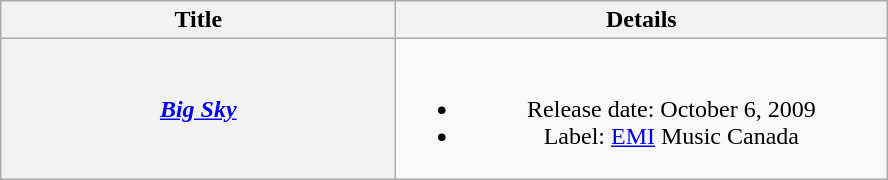<table class="wikitable plainrowheaders" style="text-align:center;">
<tr>
<th style="width:16em;">Title</th>
<th style="width:20em;">Details</th>
</tr>
<tr>
<th scope="row"><em><a href='#'>Big Sky</a></em></th>
<td><br><ul><li>Release date: October 6, 2009</li><li>Label: <a href='#'>EMI</a> Music Canada</li></ul></td>
</tr>
</table>
